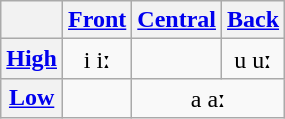<table class="wikitable IPA" style="text-align: center;">
<tr>
<th></th>
<th><a href='#'>Front</a></th>
<th><a href='#'>Central</a></th>
<th><a href='#'>Back</a></th>
</tr>
<tr>
<th><a href='#'>High</a></th>
<td>i iː</td>
<td></td>
<td>u uː</td>
</tr>
<tr>
<th><a href='#'>Low</a></th>
<td></td>
<td colspan="2">a aː</td>
</tr>
</table>
